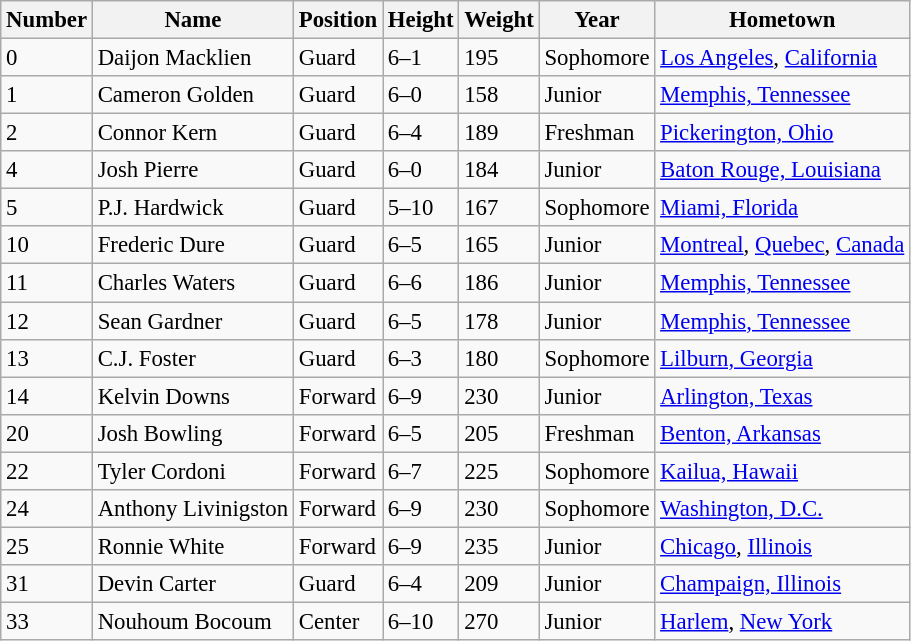<table class="wikitable sortable" style="font-size: 95%;">
<tr>
<th>Number</th>
<th>Name</th>
<th>Position</th>
<th>Height</th>
<th>Weight</th>
<th>Year</th>
<th>Hometown</th>
</tr>
<tr>
<td>0</td>
<td>Daijon Macklien</td>
<td>Guard</td>
<td>6–1</td>
<td>195</td>
<td>Sophomore</td>
<td><a href='#'>Los Angeles</a>, <a href='#'>California</a></td>
</tr>
<tr>
<td>1</td>
<td>Cameron Golden</td>
<td>Guard</td>
<td>6–0</td>
<td>158</td>
<td>Junior</td>
<td><a href='#'>Memphis, Tennessee</a></td>
</tr>
<tr>
<td>2</td>
<td>Connor Kern</td>
<td>Guard</td>
<td>6–4</td>
<td>189</td>
<td>Freshman</td>
<td><a href='#'>Pickerington, Ohio</a></td>
</tr>
<tr>
<td>4</td>
<td>Josh Pierre</td>
<td>Guard</td>
<td>6–0</td>
<td>184</td>
<td>Junior</td>
<td><a href='#'>Baton Rouge, Louisiana</a></td>
</tr>
<tr>
<td>5</td>
<td>P.J. Hardwick</td>
<td>Guard</td>
<td>5–10</td>
<td>167</td>
<td>Sophomore</td>
<td><a href='#'>Miami, Florida</a></td>
</tr>
<tr>
<td>10</td>
<td>Frederic Dure</td>
<td>Guard</td>
<td>6–5</td>
<td>165</td>
<td>Junior</td>
<td><a href='#'>Montreal</a>, <a href='#'>Quebec</a>, <a href='#'>Canada</a></td>
</tr>
<tr>
<td>11</td>
<td>Charles Waters</td>
<td>Guard</td>
<td>6–6</td>
<td>186</td>
<td>Junior</td>
<td><a href='#'>Memphis, Tennessee</a></td>
</tr>
<tr>
<td>12</td>
<td>Sean Gardner</td>
<td>Guard</td>
<td>6–5</td>
<td>178</td>
<td>Junior</td>
<td><a href='#'>Memphis, Tennessee</a></td>
</tr>
<tr>
<td>13</td>
<td>C.J. Foster</td>
<td>Guard</td>
<td>6–3</td>
<td>180</td>
<td>Sophomore</td>
<td><a href='#'>Lilburn, Georgia</a></td>
</tr>
<tr>
<td>14</td>
<td>Kelvin Downs</td>
<td>Forward</td>
<td>6–9</td>
<td>230</td>
<td>Junior</td>
<td><a href='#'>Arlington, Texas</a></td>
</tr>
<tr>
<td>20</td>
<td>Josh Bowling</td>
<td>Forward</td>
<td>6–5</td>
<td>205</td>
<td>Freshman</td>
<td><a href='#'>Benton, Arkansas</a></td>
</tr>
<tr>
<td>22</td>
<td>Tyler Cordoni</td>
<td>Forward</td>
<td>6–7</td>
<td>225</td>
<td>Sophomore</td>
<td><a href='#'>Kailua, Hawaii</a></td>
</tr>
<tr>
<td>24</td>
<td>Anthony Livinigston</td>
<td>Forward</td>
<td>6–9</td>
<td>230</td>
<td>Sophomore</td>
<td><a href='#'>Washington, D.C.</a></td>
</tr>
<tr>
<td>25</td>
<td>Ronnie White</td>
<td>Forward</td>
<td>6–9</td>
<td>235</td>
<td>Junior</td>
<td><a href='#'>Chicago</a>, <a href='#'>Illinois</a></td>
</tr>
<tr>
<td>31</td>
<td>Devin Carter</td>
<td>Guard</td>
<td>6–4</td>
<td>209</td>
<td>Junior</td>
<td><a href='#'>Champaign, Illinois</a></td>
</tr>
<tr>
<td>33</td>
<td>Nouhoum Bocoum</td>
<td>Center</td>
<td>6–10</td>
<td>270</td>
<td>Junior</td>
<td><a href='#'>Harlem</a>, <a href='#'>New York</a></td>
</tr>
</table>
